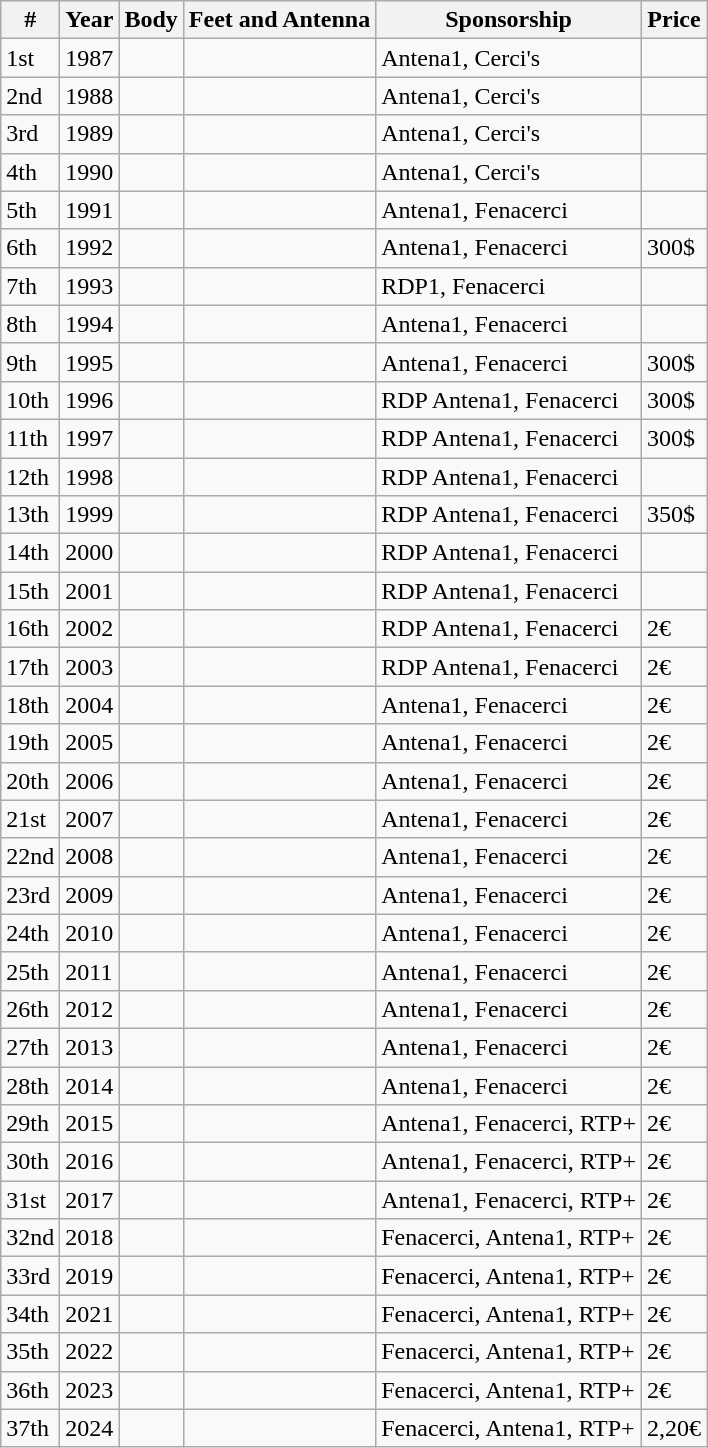<table class="wikitable sortable">
<tr>
<th>#</th>
<th>Year</th>
<th>Body</th>
<th>Feet  and Antenna</th>
<th>Sponsorship</th>
<th>Price</th>
</tr>
<tr>
<td>1st</td>
<td>1987</td>
<td></td>
<td></td>
<td>Antena1, Cerci's</td>
<td></td>
</tr>
<tr>
<td>2nd</td>
<td>1988</td>
<td></td>
<td></td>
<td>Antena1, Cerci's</td>
<td></td>
</tr>
<tr>
<td>3rd</td>
<td>1989</td>
<td></td>
<td></td>
<td>Antena1, Cerci's</td>
<td></td>
</tr>
<tr>
<td>4th</td>
<td>1990</td>
<td></td>
<td></td>
<td>Antena1, Cerci's</td>
<td></td>
</tr>
<tr>
<td>5th</td>
<td>1991</td>
<td></td>
<td></td>
<td>Antena1, Fenacerci</td>
<td></td>
</tr>
<tr>
<td>6th</td>
<td>1992</td>
<td></td>
<td></td>
<td>Antena1, Fenacerci</td>
<td>300$</td>
</tr>
<tr>
<td>7th</td>
<td>1993</td>
<td></td>
<td></td>
<td>RDP1, Fenacerci</td>
<td></td>
</tr>
<tr>
<td>8th</td>
<td>1994</td>
<td></td>
<td></td>
<td>Antena1, Fenacerci</td>
<td></td>
</tr>
<tr>
<td>9th</td>
<td>1995</td>
<td></td>
<td></td>
<td>Antena1, Fenacerci</td>
<td>300$</td>
</tr>
<tr>
<td>10th</td>
<td>1996</td>
<td></td>
<td></td>
<td>RDP Antena1, Fenacerci</td>
<td>300$</td>
</tr>
<tr>
<td>11th</td>
<td>1997</td>
<td></td>
<td><br></td>
<td>RDP Antena1, Fenacerci</td>
<td>300$</td>
</tr>
<tr>
<td>12th</td>
<td>1998</td>
<td></td>
<td><br></td>
<td>RDP Antena1, Fenacerci</td>
<td></td>
</tr>
<tr>
<td>13th</td>
<td>1999</td>
<td><br></td>
<td><br>
</td>
<td>RDP Antena1, Fenacerci</td>
<td>350$</td>
</tr>
<tr>
<td>14th</td>
<td>2000</td>
<td><br></td>
<td><br></td>
<td>RDP Antena1, Fenacerci</td>
<td></td>
</tr>
<tr>
<td>15th</td>
<td>2001</td>
<td></td>
<td></td>
<td>RDP Antena1, Fenacerci</td>
<td></td>
</tr>
<tr>
<td>16th</td>
<td>2002</td>
<td></td>
<td></td>
<td>RDP Antena1, Fenacerci</td>
<td>2€</td>
</tr>
<tr>
<td>17th</td>
<td>2003</td>
<td></td>
<td></td>
<td>RDP Antena1, Fenacerci</td>
<td>2€</td>
</tr>
<tr>
<td>18th</td>
<td>2004</td>
<td></td>
<td></td>
<td>Antena1, Fenacerci</td>
<td>2€</td>
</tr>
<tr>
<td>19th</td>
<td>2005</td>
<td><br></td>
<td></td>
<td>Antena1, Fenacerci</td>
<td>2€</td>
</tr>
<tr>
<td>20th</td>
<td>2006</td>
<td><br></td>
<td></td>
<td>Antena1, Fenacerci</td>
<td>2€</td>
</tr>
<tr>
<td>21st</td>
<td>2007</td>
<td><br></td>
<td></td>
<td>Antena1, Fenacerci</td>
<td>2€</td>
</tr>
<tr>
<td>22nd</td>
<td>2008</td>
<td></td>
<td></td>
<td>Antena1, Fenacerci</td>
<td>2€</td>
</tr>
<tr>
<td>23rd</td>
<td>2009</td>
<td></td>
<td></td>
<td>Antena1, Fenacerci</td>
<td>2€</td>
</tr>
<tr>
<td>24th</td>
<td>2010</td>
<td></td>
<td></td>
<td>Antena1, Fenacerci</td>
<td>2€</td>
</tr>
<tr>
<td>25th</td>
<td>2011</td>
<td></td>
<td></td>
<td>Antena1, Fenacerci</td>
<td>2€</td>
</tr>
<tr>
<td>26th</td>
<td>2012</td>
<td></td>
<td></td>
<td>Antena1, Fenacerci</td>
<td>2€</td>
</tr>
<tr>
<td>27th</td>
<td>2013</td>
<td></td>
<td></td>
<td>Antena1, Fenacerci</td>
<td>2€</td>
</tr>
<tr>
<td>28th</td>
<td>2014</td>
<td></td>
<td></td>
<td>Antena1, Fenacerci</td>
<td>2€</td>
</tr>
<tr>
<td>29th</td>
<td>2015</td>
<td></td>
<td></td>
<td>Antena1, Fenacerci, RTP+</td>
<td>2€</td>
</tr>
<tr>
<td>30th</td>
<td>2016</td>
<td></td>
<td></td>
<td>Antena1, Fenacerci, RTP+</td>
<td>2€</td>
</tr>
<tr>
<td>31st</td>
<td>2017</td>
<td><br></td>
<td></td>
<td>Antena1, Fenacerci, RTP+</td>
<td>2€</td>
</tr>
<tr>
<td>32nd</td>
<td>2018</td>
<td><br></td>
<td><br></td>
<td>Fenacerci, Antena1, RTP+</td>
<td>2€</td>
</tr>
<tr>
<td>33rd</td>
<td>2019</td>
<td><br></td>
<td></td>
<td>Fenacerci, Antena1, RTP+</td>
<td>2€</td>
</tr>
<tr>
<td>34th</td>
<td>2021</td>
<td></td>
<td></td>
<td>Fenacerci, Antena1, RTP+</td>
<td>2€</td>
</tr>
<tr>
<td>35th</td>
<td>2022</td>
<td></td>
<td></td>
<td>Fenacerci, Antena1, RTP+</td>
<td>2€</td>
</tr>
<tr>
<td>36th</td>
<td>2023</td>
<td></td>
<td></td>
<td>Fenacerci, Antena1, RTP+</td>
<td>2€</td>
</tr>
<tr>
<td>37th</td>
<td>2024</td>
<td><br></td>
<td></td>
<td>Fenacerci, Antena1, RTP+</td>
<td>2,20€</td>
</tr>
</table>
